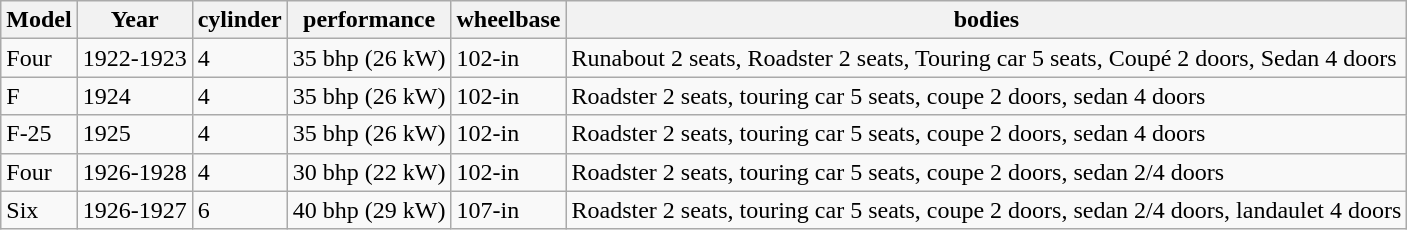<table class="wikitable">
<tr>
<th>Model</th>
<th>Year</th>
<th>cylinder</th>
<th>performance</th>
<th>wheelbase</th>
<th>bodies</th>
</tr>
<tr>
<td>Four</td>
<td>1922-1923</td>
<td>4</td>
<td>35 bhp (26 kW)</td>
<td>102-in</td>
<td>Runabout 2 seats, Roadster 2 seats, Touring car 5 seats, Coupé 2 doors, Sedan 4 doors</td>
</tr>
<tr>
<td>F</td>
<td>1924</td>
<td>4</td>
<td>35 bhp (26 kW)</td>
<td>102-in</td>
<td>Roadster 2 seats, touring car 5 seats, coupe 2 doors, sedan 4 doors</td>
</tr>
<tr>
<td>F-25</td>
<td>1925</td>
<td>4</td>
<td>35 bhp (26 kW)</td>
<td>102-in</td>
<td>Roadster 2 seats, touring car 5 seats, coupe 2 doors, sedan 4 doors</td>
</tr>
<tr>
<td>Four</td>
<td>1926-1928</td>
<td>4</td>
<td>30 bhp (22 kW)</td>
<td>102-in</td>
<td>Roadster 2 seats, touring car 5 seats, coupe 2 doors, sedan 2/4 doors</td>
</tr>
<tr>
<td>Six</td>
<td>1926-1927</td>
<td>6</td>
<td>40 bhp (29 kW)</td>
<td>107-in</td>
<td>Roadster 2 seats, touring car 5 seats, coupe 2 doors, sedan 2/4 doors, landaulet 4 doors</td>
</tr>
</table>
